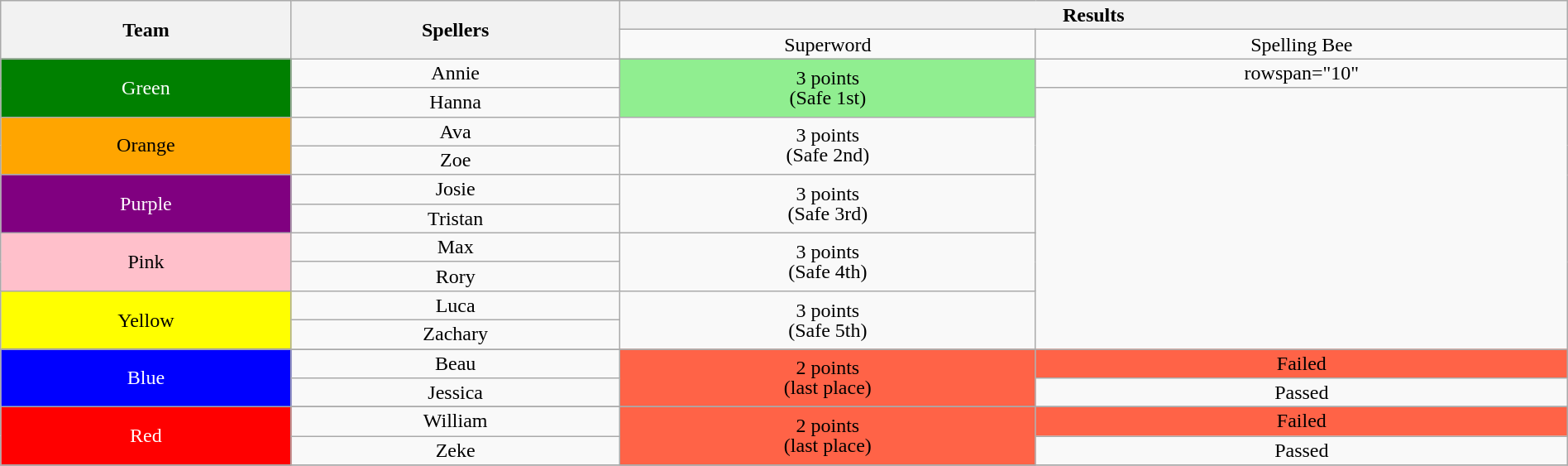<table class="wikitable plainrowheaders" style="text-align:center; line-height:16px; width:100%;">
<tr>
<th rowspan="2">Team</th>
<th rowspan="2">Spellers</th>
<th colspan="2">Results</th>
</tr>
<tr>
<td>Superword</td>
<td>Spelling Bee</td>
</tr>
<tr>
<td rowspan="2" style="background: green; color: white;">Green</td>
<td>Annie</td>
<td rowspan="2" style="background: lightgreen; color: black;">3 points<br>(Safe 1st)</td>
<td>rowspan="10" </td>
</tr>
<tr>
<td>Hanna </td>
</tr>
<tr>
<td rowspan="2" style="background: orange; color: black;">Orange</td>
<td>Ava</td>
<td rowspan="2">3 points<br>(Safe 2nd)</td>
</tr>
<tr>
<td>Zoe </td>
</tr>
<tr>
<td rowspan="2" style="background: purple; color: white;">Purple</td>
<td>Josie</td>
<td rowspan="2">3 points<br>(Safe 3rd)</td>
</tr>
<tr>
<td>Tristan </td>
</tr>
<tr>
<td rowspan="2" style="background: pink; color: black;">Pink</td>
<td>Max</td>
<td rowspan="2">3 points<br>(Safe 4th)</td>
</tr>
<tr>
<td>Rory </td>
</tr>
<tr>
<td rowspan="2" style="background: yellow; color: black;">Yellow</td>
<td>Luca</td>
<td rowspan="2">3 points<br>(Safe 5th)</td>
</tr>
<tr>
<td>Zachary </td>
</tr>
<tr>
<td rowspan="3" style="background: blue; color: white;">Blue</td>
</tr>
<tr>
<td>Beau </td>
<td rowspan="2" style="background: tomato; color: black;">2 points<br>(last place)</td>
<td style="background: tomato; color: black;">Failed</td>
</tr>
<tr>
<td>Jessica </td>
<td>Passed</td>
</tr>
<tr>
<td rowspan="3" style="background: red; color: white;">Red</td>
</tr>
<tr>
<td>William </td>
<td rowspan="2" style="background: tomato; color: black;">2 points<br>(last place)</td>
<td style="background: tomato; color: black;">Failed</td>
</tr>
<tr>
<td>Zeke </td>
<td>Passed</td>
</tr>
<tr>
</tr>
</table>
